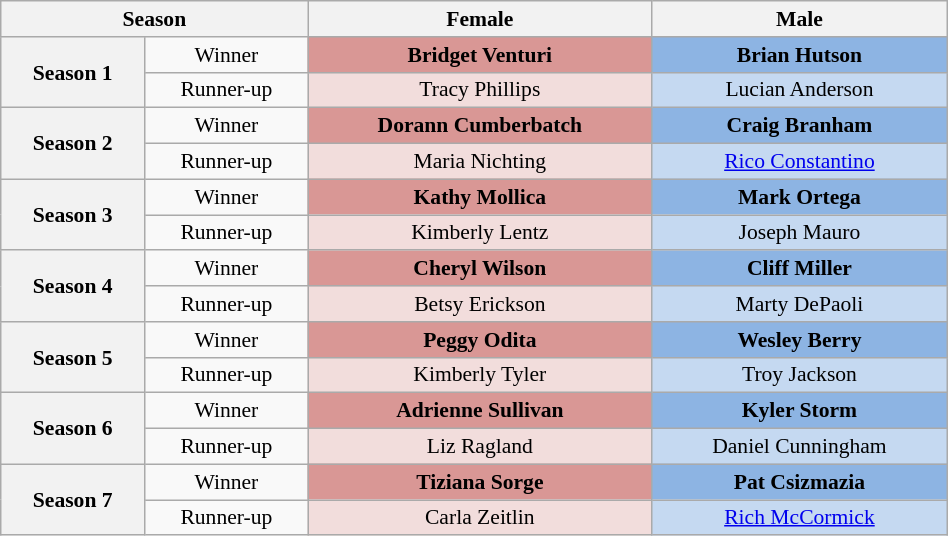<table class="wikitable" style="text-align: center; width:50%; font-size:90%;">
<tr>
<th colspan="2">Season</th>
<th>Female</th>
<th>Male</th>
</tr>
<tr>
<th rowspan="2">Season 1</th>
<td>Winner</td>
<td bgcolor=D99795><strong>Bridget Venturi</strong></td>
<td bgcolor=8DB4E3><strong>Brian Hutson</strong></td>
</tr>
<tr>
<td style=white-space:nowrap>Runner-up</td>
<td bgcolor=F2DDDC>Tracy Phillips</td>
<td bgcolor=C5D9F1>Lucian Anderson</td>
</tr>
<tr>
<th rowspan="2">Season 2</th>
<td>Winner</td>
<td bgcolor=D99795><strong>Dorann Cumberbatch</strong></td>
<td bgcolor=8DB4E3><strong>Craig Branham</strong></td>
</tr>
<tr>
<td>Runner-up</td>
<td bgcolor=F2DDDC>Maria Nichting</td>
<td bgcolor=C5D9F1><a href='#'>Rico Constantino</a></td>
</tr>
<tr>
<th rowspan="2">Season 3</th>
<td>Winner</td>
<td bgcolor=D99795><strong>Kathy Mollica</strong></td>
<td bgcolor=8DB4E3><strong>Mark Ortega</strong></td>
</tr>
<tr>
<td>Runner-up</td>
<td bgcolor=F2DDDC>Kimberly Lentz</td>
<td bgcolor=C5D9F1>Joseph Mauro</td>
</tr>
<tr>
<th rowspan="2">Season 4</th>
<td>Winner</td>
<td bgcolor=D99795><strong>Cheryl Wilson</strong></td>
<td bgcolor=8DB4E3><strong>Cliff Miller</strong></td>
</tr>
<tr>
<td>Runner-up</td>
<td bgcolor=F2DDDC>Betsy Erickson</td>
<td bgcolor=C5D9F1>Marty DePaoli</td>
</tr>
<tr>
<th rowspan="2">Season 5</th>
<td>Winner</td>
<td bgcolor=D99795><strong>Peggy Odita</strong></td>
<td bgcolor=8DB4E3><strong>Wesley Berry</strong></td>
</tr>
<tr>
<td>Runner-up</td>
<td bgcolor=F2DDDC>Kimberly Tyler</td>
<td bgcolor=C5D9F1>Troy Jackson</td>
</tr>
<tr>
<th rowspan="2">Season 6</th>
<td>Winner</td>
<td bgcolor=D99795><strong>Adrienne Sullivan</strong></td>
<td bgcolor=8DB4E3><strong>Kyler Storm</strong></td>
</tr>
<tr>
<td>Runner-up</td>
<td bgcolor=F2DDDC>Liz Ragland</td>
<td bgcolor=C5D9F1>Daniel Cunningham</td>
</tr>
<tr>
<th rowspan="2">Season 7</th>
<td>Winner</td>
<td bgcolor=D99795><strong>Tiziana Sorge</strong></td>
<td bgcolor=8DB4E3><strong>Pat Csizmazia</strong></td>
</tr>
<tr>
<td>Runner-up</td>
<td bgcolor=F2DDDC>Carla Zeitlin</td>
<td bgcolor=C5D9F1><a href='#'>Rich McCormick</a></td>
</tr>
</table>
